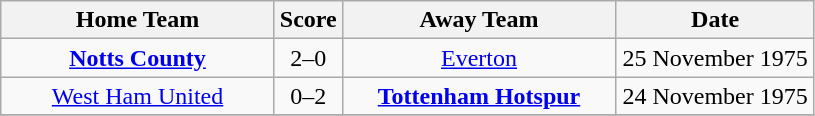<table class="wikitable" style="text-align:center;">
<tr>
<th width=175>Home Team</th>
<th width=20>Score</th>
<th width=175>Away Team</th>
<th width= 125>Date</th>
</tr>
<tr>
<td><strong><a href='#'>Notts County</a></strong></td>
<td>2–0</td>
<td><a href='#'>Everton</a></td>
<td>25 November 1975</td>
</tr>
<tr>
<td><a href='#'>West Ham United</a></td>
<td>0–2</td>
<td><strong><a href='#'>Tottenham Hotspur</a></strong></td>
<td>24 November 1975</td>
</tr>
<tr>
</tr>
</table>
